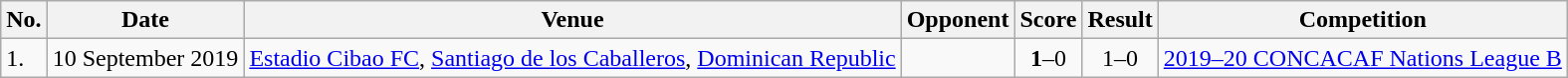<table class="wikitable">
<tr>
<th>No.</th>
<th>Date</th>
<th>Venue</th>
<th>Opponent</th>
<th>Score</th>
<th>Result</th>
<th>Competition</th>
</tr>
<tr>
<td>1.</td>
<td>10 September 2019</td>
<td><a href='#'>Estadio Cibao FC</a>, <a href='#'>Santiago de los Caballeros</a>, <a href='#'>Dominican Republic</a></td>
<td></td>
<td align=center><strong>1</strong>–0</td>
<td align=center>1–0</td>
<td><a href='#'>2019–20 CONCACAF Nations League B</a></td>
</tr>
</table>
